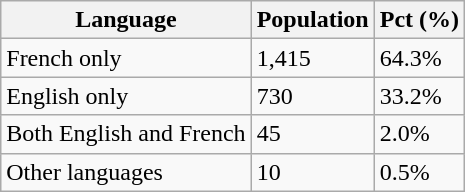<table class="wikitable">
<tr>
<th>Language</th>
<th>Population</th>
<th>Pct (%)</th>
</tr>
<tr>
<td>French only</td>
<td>1,415</td>
<td>64.3%</td>
</tr>
<tr>
<td>English only</td>
<td>730</td>
<td>33.2%</td>
</tr>
<tr>
<td>Both English and French</td>
<td>45</td>
<td>2.0%</td>
</tr>
<tr>
<td>Other languages</td>
<td>10</td>
<td>0.5%</td>
</tr>
</table>
